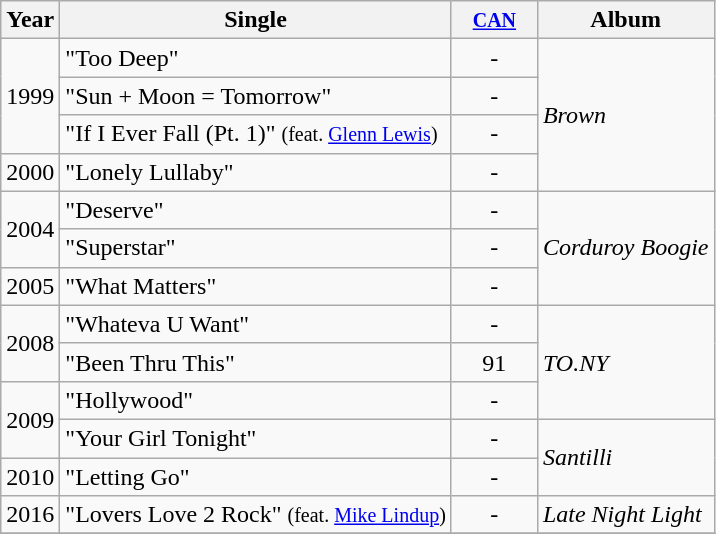<table class="wikitable" style="text-align:center;">
<tr>
<th>Year</th>
<th>Single</th>
<th style="width:50px;"><small><a href='#'>CAN</a></small></th>
<th>Album</th>
</tr>
<tr>
<td style="text-align:left;" rowspan="3">1999</td>
<td style="text-align:left;">"Too Deep"</td>
<td>-</td>
<td style="text-align:left;" rowspan="4"><em>Brown</em></td>
</tr>
<tr>
<td align="left">"Sun + Moon = Tomorrow"</td>
<td style="text-align:center;">-</td>
</tr>
<tr>
<td style="text-align:left;">"If I Ever Fall (Pt. 1)" <small>(feat. <a href='#'>Glenn Lewis</a>)</small></td>
<td>-</td>
</tr>
<tr>
<td style="text-align:left;" rowspan="1">2000</td>
<td style="text-align:left;">"Lonely Lullaby"</td>
<td>-</td>
</tr>
<tr>
<td style="text-align:left;" rowspan="2">2004</td>
<td style="text-align:left;">"Deserve"</td>
<td>-</td>
<td style="text-align:left;" rowspan="3"><em>Corduroy Boogie</em></td>
</tr>
<tr>
<td align="left">"Superstar"</td>
<td style="text-align:center;">-</td>
</tr>
<tr>
<td style="text-align:left;" rowspan="1">2005</td>
<td style="text-align:left;">"What Matters"</td>
<td>-</td>
</tr>
<tr>
<td style="text-align:left;" rowspan="2">2008</td>
<td style="text-align:left;">"Whateva U Want"</td>
<td>-</td>
<td style="text-align:left;" rowspan="3"><em>TO.NY</em></td>
</tr>
<tr>
<td style="text-align:left;">"Been Thru This"</td>
<td>91</td>
</tr>
<tr>
<td style="text-align:left;" rowspan="2">2009</td>
<td align="left">"Hollywood"</td>
<td style="text-align:center;">-</td>
</tr>
<tr>
<td style="text-align:left;">"Your Girl Tonight"</td>
<td>-</td>
<td style="text-align:left;" rowspan="2"><em>Santilli</em></td>
</tr>
<tr>
<td style="text-align:left;">2010</td>
<td align="left">"Letting Go"</td>
<td style="text-align:center;">-</td>
</tr>
<tr>
<td style="text-align:left;" rowspan="1">2016</td>
<td style="text-align:left;">"Lovers Love 2 Rock" <small>(feat. <a href='#'>Mike Lindup</a>)</small></td>
<td>-</td>
<td style="text-align:left;" rowspan="1"><em>Late Night Light</em></td>
</tr>
<tr>
</tr>
</table>
